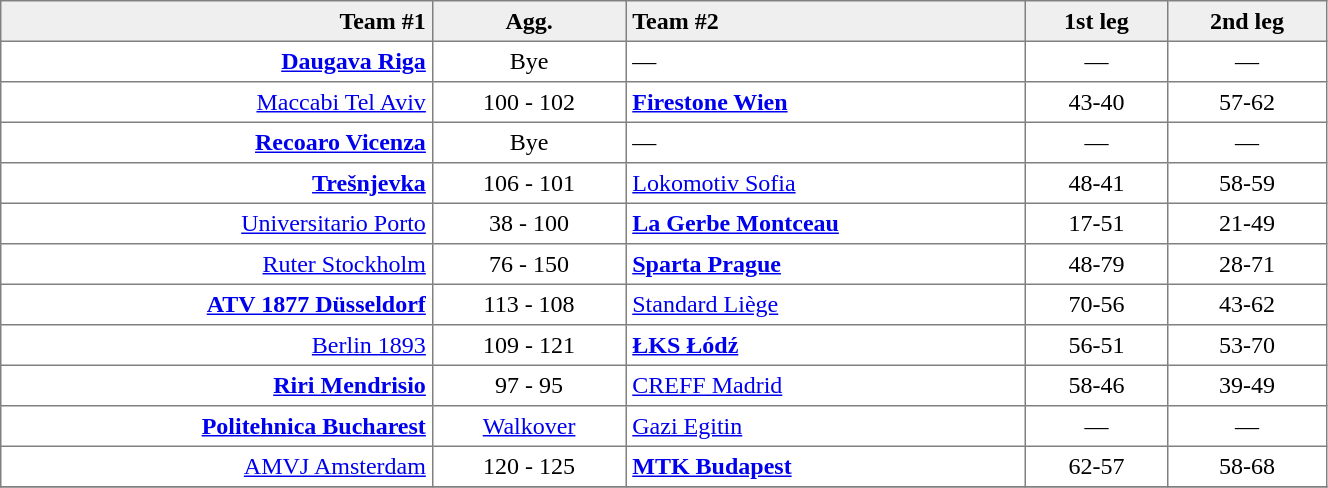<table border=1 cellspacing=0 cellpadding=4 style="border-collapse: collapse;" width=70%>
<tr bgcolor="efefef">
<th align=right>Team #1</th>
<th>Agg.</th>
<th align=left>Team #2</th>
<th>1st leg</th>
<th>2nd leg</th>
</tr>
<tr>
<td align=right><strong><a href='#'>Daugava Riga</a></strong> </td>
<td align=center>Bye</td>
<td>—</td>
<td align=center>—</td>
<td align=center>—</td>
</tr>
<tr>
<td align=right><a href='#'>Maccabi Tel Aviv</a> </td>
<td align=center>100 - 102</td>
<td> <strong><a href='#'>Firestone Wien</a></strong></td>
<td align=center>43-40</td>
<td align=center>57-62</td>
</tr>
<tr>
<td align=right><strong><a href='#'>Recoaro Vicenza</a></strong> </td>
<td align=center>Bye</td>
<td>—</td>
<td align=center>—</td>
<td align=center>—</td>
</tr>
<tr>
<td align=right><strong><a href='#'>Trešnjevka</a></strong> </td>
<td align=center>106 - 101</td>
<td> <a href='#'>Lokomotiv Sofia</a></td>
<td align=center>48-41</td>
<td align=center>58-59</td>
</tr>
<tr>
<td align=right><a href='#'>Universitario Porto</a> </td>
<td align=center>38 - 100</td>
<td> <strong><a href='#'>La Gerbe Montceau</a></strong></td>
<td align=center>17-51</td>
<td align=center>21-49</td>
</tr>
<tr>
<td align=right><a href='#'>Ruter Stockholm</a> </td>
<td align=center>76 - 150</td>
<td> <strong><a href='#'>Sparta Prague</a></strong></td>
<td align=center>48-79</td>
<td align=center>28-71</td>
</tr>
<tr>
<td align=right><strong><a href='#'>ATV 1877 Düsseldorf</a></strong> </td>
<td align=center>113 - 108</td>
<td> <a href='#'>Standard Liège</a></td>
<td align=center>70-56</td>
<td align=center>43-62</td>
</tr>
<tr>
<td align=right><a href='#'>Berlin 1893</a> </td>
<td align=center>109 - 121</td>
<td> <strong><a href='#'>ŁKS Łódź</a></strong></td>
<td align=center>56-51</td>
<td align=center>53-70</td>
</tr>
<tr>
<td align=right><strong><a href='#'>Riri Mendrisio</a></strong> </td>
<td align=center>97 - 95</td>
<td> <a href='#'>CREFF Madrid</a></td>
<td align=center>58-46</td>
<td align=center>39-49</td>
</tr>
<tr>
<td align=right><strong><a href='#'>Politehnica Bucharest</a></strong> </td>
<td align=center><a href='#'>Walkover</a></td>
<td> <a href='#'>Gazi Egitin</a></td>
<td align=center>—</td>
<td align=center>—</td>
</tr>
<tr>
<td align=right><a href='#'>AMVJ Amsterdam</a> </td>
<td align=center>120 - 125</td>
<td>  <strong><a href='#'>MTK Budapest</a></strong></td>
<td align=center>62-57</td>
<td align=center>58-68</td>
</tr>
<tr>
</tr>
</table>
